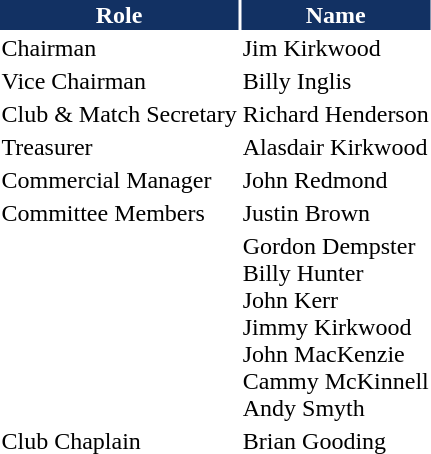<table class="toccolours">
<tr>
<th style="background:#123163; color:white;">Role</th>
<th style="background:#123163; color:white;">Name</th>
</tr>
<tr>
<td>Chairman</td>
<td> Jim Kirkwood</td>
</tr>
<tr>
<td>Vice Chairman</td>
<td> Billy Inglis</td>
</tr>
<tr>
<td>Club & Match Secretary</td>
<td> Richard Henderson</td>
</tr>
<tr>
<td>Treasurer</td>
<td> Alasdair Kirkwood</td>
</tr>
<tr>
<td>Commercial Manager</td>
<td> John Redmond</td>
</tr>
<tr>
<td>Committee Members</td>
<td> Justin Brown</td>
</tr>
<tr>
<td></td>
<td> Gordon Dempster<br> Billy Hunter<br> John Kerr<br> Jimmy Kirkwood<br> John MacKenzie<br> Cammy McKinnell<br> Andy Smyth</td>
</tr>
<tr>
<td>Club Chaplain</td>
<td> Brian Gooding</td>
</tr>
</table>
